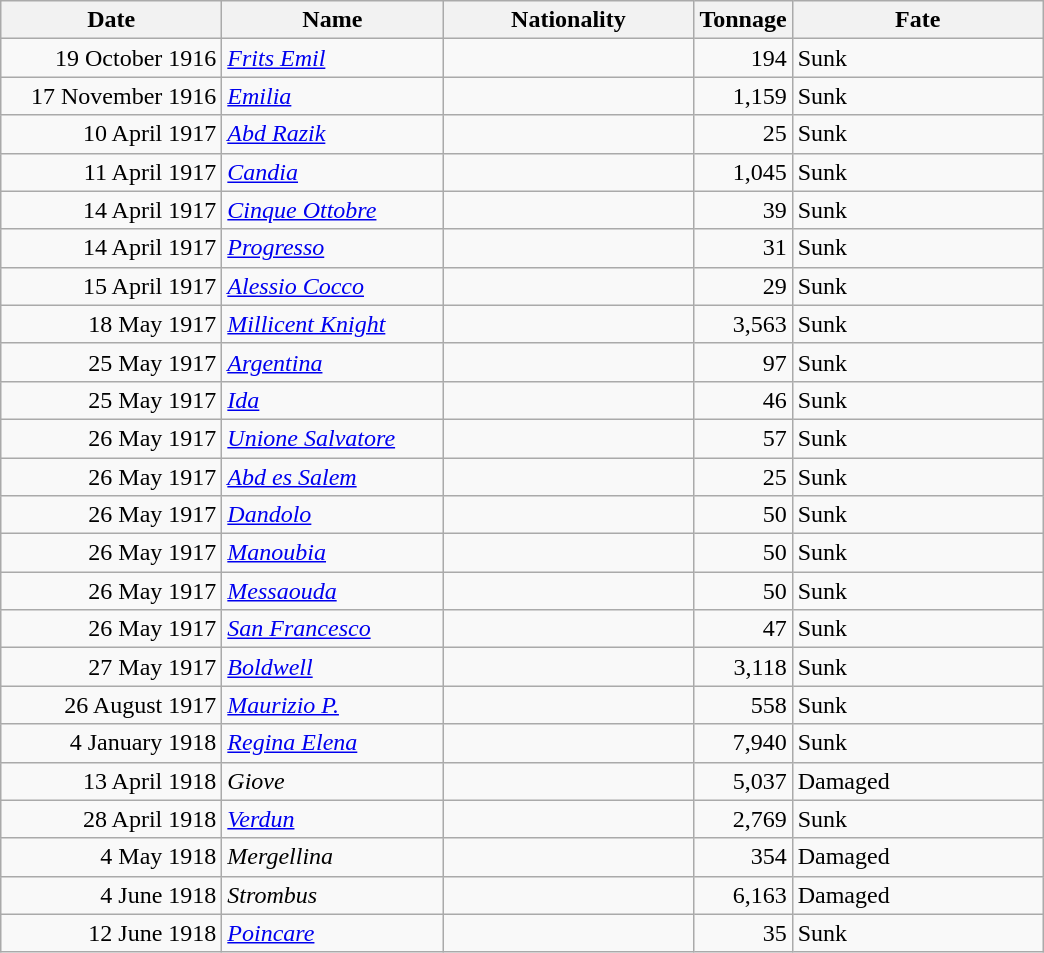<table class="wikitable sortable">
<tr>
<th width="140px">Date</th>
<th width="140px">Name</th>
<th width="160px">Nationality</th>
<th width="25px">Tonnage</th>
<th width="160px">Fate</th>
</tr>
<tr>
<td align="right">19 October 1916</td>
<td align="left"><a href='#'><em>Frits Emil</em></a></td>
<td align="left"></td>
<td align="right">194</td>
<td align="left">Sunk</td>
</tr>
<tr>
<td align="right">17 November 1916</td>
<td align="left"><a href='#'><em>Emilia</em></a></td>
<td align="left"></td>
<td align="right">1,159</td>
<td align="left">Sunk</td>
</tr>
<tr>
<td align="right">10 April 1917</td>
<td align="left"><a href='#'><em>Abd Razik</em></a></td>
<td align="left"></td>
<td align="right">25</td>
<td align="left">Sunk</td>
</tr>
<tr>
<td align="right">11 April 1917</td>
<td align="left"><a href='#'><em>Candia</em></a></td>
<td align="left"></td>
<td align="right">1,045</td>
<td align="left">Sunk</td>
</tr>
<tr>
<td align="right">14 April 1917</td>
<td align="left"><a href='#'><em>Cinque Ottobre</em></a></td>
<td align="left"></td>
<td align="right">39</td>
<td align="left">Sunk</td>
</tr>
<tr>
<td align="right">14 April 1917</td>
<td align="left"><a href='#'><em>Progresso</em></a></td>
<td align="left"></td>
<td align="right">31</td>
<td align="left">Sunk</td>
</tr>
<tr>
<td align="right">15 April 1917</td>
<td align="left"><a href='#'><em>Alessio Cocco</em></a></td>
<td align="left"></td>
<td align="right">29</td>
<td align="left">Sunk</td>
</tr>
<tr>
<td align="right">18 May 1917</td>
<td align="left"><a href='#'><em>Millicent Knight</em></a></td>
<td align="left"></td>
<td align="right">3,563</td>
<td align="left">Sunk</td>
</tr>
<tr>
<td align="right">25 May 1917</td>
<td align="left"><a href='#'><em>Argentina</em></a></td>
<td align="left"></td>
<td align="right">97</td>
<td align="left">Sunk</td>
</tr>
<tr>
<td align="right">25 May 1917</td>
<td align="left"><a href='#'><em>Ida</em></a></td>
<td align="left"></td>
<td align="right">46</td>
<td align="left">Sunk</td>
</tr>
<tr>
<td align="right">26 May 1917</td>
<td align="left"><a href='#'><em>Unione Salvatore</em></a></td>
<td align="left"></td>
<td align="right">57</td>
<td align="left">Sunk</td>
</tr>
<tr>
<td align="right">26 May 1917</td>
<td align="left"><a href='#'><em>Abd es Salem</em></a></td>
<td align="left"></td>
<td align="right">25</td>
<td align="left">Sunk</td>
</tr>
<tr>
<td align="right">26 May 1917</td>
<td align="left"><a href='#'><em>Dandolo</em></a></td>
<td align="left"></td>
<td align="right">50</td>
<td align="left">Sunk</td>
</tr>
<tr>
<td align="right">26 May 1917</td>
<td align="left"><a href='#'><em>Manoubia</em></a></td>
<td align="left"></td>
<td align="right">50</td>
<td align="left">Sunk</td>
</tr>
<tr>
<td align="right">26 May 1917</td>
<td align="left"><a href='#'><em>Messaouda</em></a></td>
<td align="left"></td>
<td align="right">50</td>
<td align="left">Sunk</td>
</tr>
<tr>
<td align="right">26 May 1917</td>
<td align="left"><a href='#'><em>San Francesco</em></a></td>
<td align="left"></td>
<td align="right">47</td>
<td align="left">Sunk</td>
</tr>
<tr>
<td align="right">27 May 1917</td>
<td align="left"><a href='#'><em>Boldwell</em></a></td>
<td align="left"></td>
<td align="right">3,118</td>
<td align="left">Sunk</td>
</tr>
<tr>
<td align="right">26 August 1917</td>
<td align="left"><a href='#'><em>Maurizio P.</em></a></td>
<td align="left"></td>
<td align="right">558</td>
<td align="left">Sunk</td>
</tr>
<tr>
<td align="right">4 January 1918</td>
<td align="left"><a href='#'><em>Regina Elena</em></a></td>
<td align="left"></td>
<td align="right">7,940</td>
<td align="left">Sunk</td>
</tr>
<tr>
<td align="right">13 April 1918</td>
<td align="left"><em>Giove</em></td>
<td align="left"></td>
<td align="right">5,037</td>
<td align="left">Damaged</td>
</tr>
<tr>
<td align="right">28 April 1918</td>
<td align="left"><a href='#'><em>Verdun</em></a></td>
<td align="left"></td>
<td align="right">2,769</td>
<td align="left">Sunk</td>
</tr>
<tr>
<td align="right">4 May 1918</td>
<td align="left"><em>Mergellina</em></td>
<td align="left"></td>
<td align="right">354</td>
<td align="left">Damaged</td>
</tr>
<tr>
<td align="right">4 June 1918</td>
<td align="left"><em>Strombus</em></td>
<td align="left"></td>
<td align="right">6,163</td>
<td align="left">Damaged</td>
</tr>
<tr>
<td align="right">12 June 1918</td>
<td align="left"><a href='#'><em>Poincare</em></a></td>
<td align="left"></td>
<td align="right">35</td>
<td align="left">Sunk</td>
</tr>
</table>
